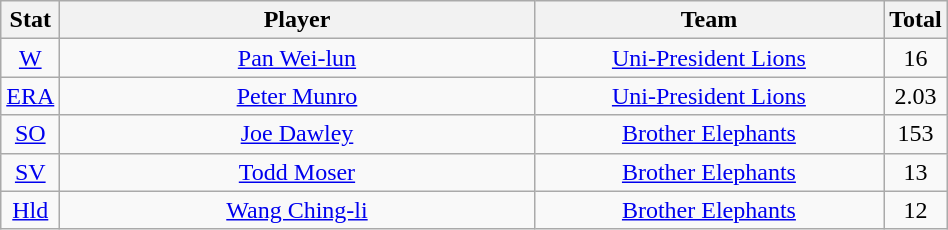<table class="wikitable"  style="width:50%; text-align:center;">
<tr>
<th style="width:5%;">Stat</th>
<th style="width:55%;">Player</th>
<th style="width:55%;">Team</th>
<th style="width:5%;">Total</th>
</tr>
<tr>
<td><a href='#'>W</a></td>
<td><a href='#'>Pan Wei-lun</a></td>
<td><a href='#'>Uni-President Lions</a></td>
<td>16</td>
</tr>
<tr>
<td><a href='#'>ERA</a></td>
<td><a href='#'>Peter Munro</a></td>
<td><a href='#'>Uni-President Lions</a></td>
<td>2.03</td>
</tr>
<tr>
<td><a href='#'>SO</a></td>
<td><a href='#'>Joe Dawley</a></td>
<td><a href='#'>Brother Elephants</a></td>
<td>153</td>
</tr>
<tr>
<td><a href='#'>SV</a></td>
<td><a href='#'>Todd Moser</a></td>
<td><a href='#'>Brother Elephants</a></td>
<td>13</td>
</tr>
<tr>
<td><a href='#'>Hld</a></td>
<td><a href='#'>Wang Ching-li</a></td>
<td><a href='#'>Brother Elephants</a></td>
<td>12</td>
</tr>
</table>
